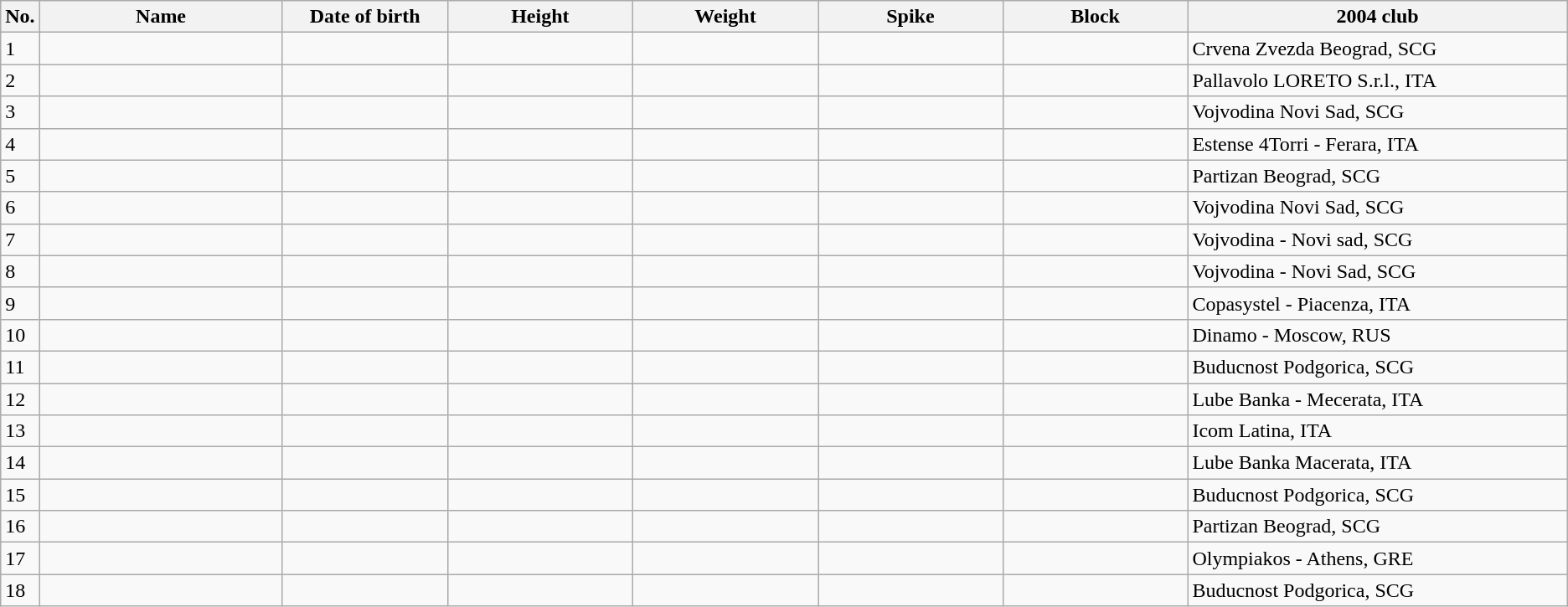<table class="wikitable sortable" style=font-size:100%; text-align:center;>
<tr>
<th>No.</th>
<th style=width:12em>Name</th>
<th style=width:8em>Date of birth</th>
<th style=width:9em>Height</th>
<th style=width:9em>Weight</th>
<th style=width:9em>Spike</th>
<th style=width:9em>Block</th>
<th style=width:19em>2004 club</th>
</tr>
<tr>
<td>1</td>
<td align=left></td>
<td align=right></td>
<td></td>
<td></td>
<td></td>
<td></td>
<td align=left>Crvena Zvezda Beograd, SCG</td>
</tr>
<tr>
<td>2</td>
<td align=left></td>
<td align=right></td>
<td></td>
<td></td>
<td></td>
<td></td>
<td align=left>Pallavolo LORETO S.r.l., ITA</td>
</tr>
<tr>
<td>3</td>
<td align=left></td>
<td align=right></td>
<td></td>
<td></td>
<td></td>
<td></td>
<td align=left>Vojvodina Novi Sad, SCG</td>
</tr>
<tr>
<td>4</td>
<td align=left></td>
<td align=right></td>
<td></td>
<td></td>
<td></td>
<td></td>
<td align=left>Estense 4Torri - Ferara, ITA</td>
</tr>
<tr>
<td>5</td>
<td align=left></td>
<td align=right></td>
<td></td>
<td></td>
<td></td>
<td></td>
<td align=left>Partizan Beograd, SCG</td>
</tr>
<tr>
<td>6</td>
<td align=left></td>
<td align=right></td>
<td></td>
<td></td>
<td></td>
<td></td>
<td align=left>Vojvodina Novi Sad, SCG</td>
</tr>
<tr>
<td>7</td>
<td align=left></td>
<td align=right></td>
<td></td>
<td></td>
<td></td>
<td></td>
<td align=left>Vojvodina - Novi sad, SCG</td>
</tr>
<tr>
<td>8</td>
<td align=left></td>
<td align=right></td>
<td></td>
<td></td>
<td></td>
<td></td>
<td align=left>Vojvodina - Novi Sad, SCG</td>
</tr>
<tr>
<td>9</td>
<td align=left></td>
<td align=right></td>
<td></td>
<td></td>
<td></td>
<td></td>
<td align=left>Copasystel - Piacenza, ITA</td>
</tr>
<tr>
<td>10</td>
<td align=left></td>
<td align=right></td>
<td></td>
<td></td>
<td></td>
<td></td>
<td align=left>Dinamo - Moscow, RUS</td>
</tr>
<tr>
<td>11</td>
<td align=left></td>
<td align=right></td>
<td></td>
<td></td>
<td></td>
<td></td>
<td align=left>Buducnost Podgorica, SCG</td>
</tr>
<tr>
<td>12</td>
<td align=left></td>
<td align=right></td>
<td></td>
<td></td>
<td></td>
<td></td>
<td align=left>Lube Banka - Mecerata, ITA</td>
</tr>
<tr>
<td>13</td>
<td align=left></td>
<td align=right></td>
<td></td>
<td></td>
<td></td>
<td></td>
<td align=left>Icom Latina, ITA</td>
</tr>
<tr>
<td>14</td>
<td align=left></td>
<td align=right></td>
<td></td>
<td></td>
<td></td>
<td></td>
<td align=left>Lube Banka Macerata, ITA</td>
</tr>
<tr>
<td>15</td>
<td align=left></td>
<td align=right></td>
<td></td>
<td></td>
<td></td>
<td></td>
<td align=left>Buducnost Podgorica, SCG</td>
</tr>
<tr>
<td>16</td>
<td align=left></td>
<td align=right></td>
<td></td>
<td></td>
<td></td>
<td></td>
<td align=left>Partizan Beograd, SCG</td>
</tr>
<tr>
<td>17</td>
<td align=left></td>
<td align=right></td>
<td></td>
<td></td>
<td></td>
<td></td>
<td align=left>Olympiakos - Athens, GRE</td>
</tr>
<tr>
<td>18</td>
<td align=left></td>
<td align=right></td>
<td></td>
<td></td>
<td></td>
<td></td>
<td align=left>Buducnost Podgorica, SCG</td>
</tr>
</table>
